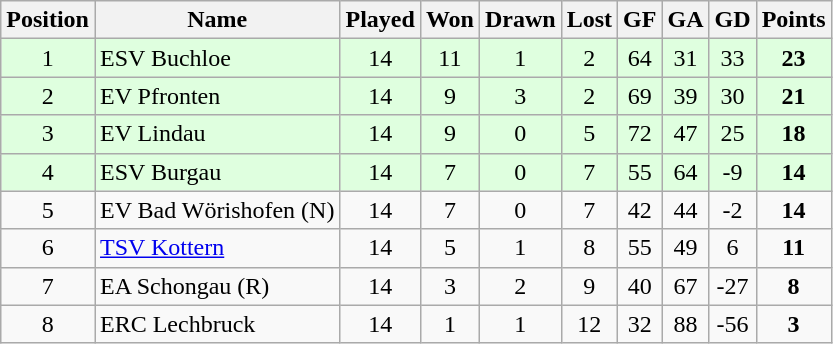<table class="wikitable">
<tr align="center">
<th>Position</th>
<th>Name</th>
<th>Played</th>
<th>Won</th>
<th>Drawn</th>
<th>Lost</th>
<th>GF</th>
<th>GA</th>
<th>GD</th>
<th>Points</th>
</tr>
<tr align="center" bgcolor="#dfffdf">
<td>1</td>
<td align="left">ESV Buchloe</td>
<td>14</td>
<td>11</td>
<td>1</td>
<td>2</td>
<td>64</td>
<td>31</td>
<td>33</td>
<td><strong>23</strong></td>
</tr>
<tr align="center" bgcolor="#dfffdf">
<td>2</td>
<td align="left">EV Pfronten</td>
<td>14</td>
<td>9</td>
<td>3</td>
<td>2</td>
<td>69</td>
<td>39</td>
<td>30</td>
<td><strong>21</strong></td>
</tr>
<tr align="center" bgcolor="#dfffdf">
<td>3</td>
<td align="left">EV Lindau</td>
<td>14</td>
<td>9</td>
<td>0</td>
<td>5</td>
<td>72</td>
<td>47</td>
<td>25</td>
<td><strong>18</strong></td>
</tr>
<tr align="center" bgcolor="#dfffdf">
<td>4</td>
<td align="left">ESV Burgau</td>
<td>14</td>
<td>7</td>
<td>0</td>
<td>7</td>
<td>55</td>
<td>64</td>
<td>-9</td>
<td><strong>14</strong></td>
</tr>
<tr align="center">
<td>5</td>
<td align="left">EV Bad Wörishofen (N)</td>
<td>14</td>
<td>7</td>
<td>0</td>
<td>7</td>
<td>42</td>
<td>44</td>
<td>-2</td>
<td><strong>14</strong></td>
</tr>
<tr align="center">
<td>6</td>
<td align="left"><a href='#'>TSV Kottern</a></td>
<td>14</td>
<td>5</td>
<td>1</td>
<td>8</td>
<td>55</td>
<td>49</td>
<td>6</td>
<td><strong>11</strong></td>
</tr>
<tr align="center">
<td>7</td>
<td align="left">EA Schongau (R)</td>
<td>14</td>
<td>3</td>
<td>2</td>
<td>9</td>
<td>40</td>
<td>67</td>
<td>-27</td>
<td><strong>8</strong></td>
</tr>
<tr align="center">
<td>8</td>
<td align="left">ERC Lechbruck</td>
<td>14</td>
<td>1</td>
<td>1</td>
<td>12</td>
<td>32</td>
<td>88</td>
<td>-56</td>
<td><strong>3</strong></td>
</tr>
</table>
